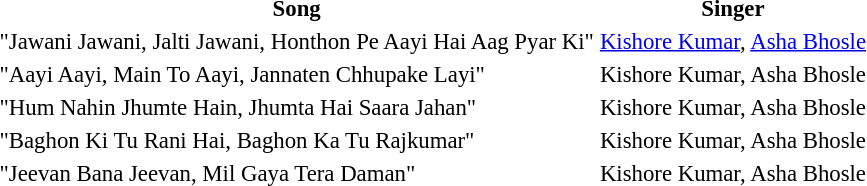<table class="wiki table" style="font-size:95%;">
<tr>
<th>Song</th>
<th>Singer</th>
</tr>
<tr>
<td>"Jawani Jawani, Jalti Jawani, Honthon Pe Aayi Hai Aag Pyar Ki"</td>
<td><a href='#'>Kishore Kumar</a>, <a href='#'>Asha Bhosle</a></td>
</tr>
<tr>
<td>"Aayi Aayi, Main To Aayi, Jannaten Chhupake Layi"</td>
<td>Kishore Kumar, Asha Bhosle</td>
</tr>
<tr>
<td>"Hum Nahin Jhumte Hain, Jhumta Hai Saara Jahan"</td>
<td>Kishore Kumar, Asha Bhosle</td>
</tr>
<tr>
<td>"Baghon Ki Tu Rani Hai, Baghon Ka Tu Rajkumar"</td>
<td>Kishore Kumar, Asha Bhosle</td>
</tr>
<tr>
<td>"Jeevan Bana Jeevan, Mil Gaya Tera Daman"</td>
<td>Kishore Kumar, Asha Bhosle</td>
</tr>
<tr>
</tr>
</table>
